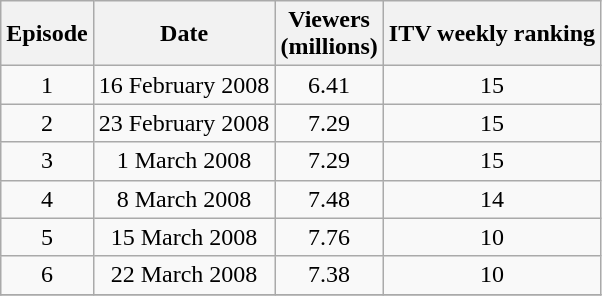<table class="wikitable" style="text-align:center">
<tr>
<th>Episode</th>
<th>Date</th>
<th>Viewers<br>(millions)</th>
<th>ITV weekly ranking</th>
</tr>
<tr>
<td>1</td>
<td>16 February 2008</td>
<td>6.41</td>
<td>15</td>
</tr>
<tr>
<td>2</td>
<td>23 February 2008</td>
<td>7.29</td>
<td>15</td>
</tr>
<tr>
<td>3</td>
<td>1 March 2008</td>
<td>7.29</td>
<td>15</td>
</tr>
<tr>
<td>4</td>
<td>8 March 2008</td>
<td>7.48</td>
<td>14</td>
</tr>
<tr>
<td>5</td>
<td>15 March 2008</td>
<td>7.76</td>
<td>10</td>
</tr>
<tr>
<td>6</td>
<td>22 March 2008</td>
<td>7.38</td>
<td>10</td>
</tr>
<tr>
</tr>
</table>
